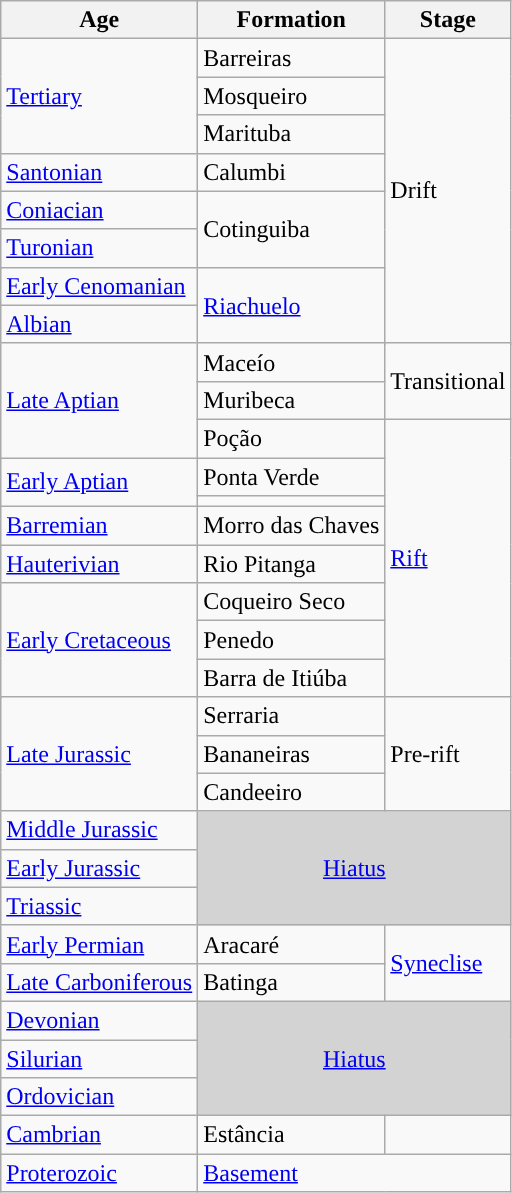<table class="wikitable">
<tr>
<th>Age</th>
<th>Formation</th>
<th>Stage</th>
</tr>
<tr>
<td rowspan="3" style="background-color: "><a href='#'>Tertiary</a></td>
<td>Barreiras</td>
<td rowspan="10">Drift</td>
</tr>
<tr>
<td>Mosqueiro</td>
</tr>
<tr>
<td>Marituba</td>
</tr>
<tr>
<td style="background-color: "><a href='#'>Santonian</a></td>
<td>Calumbi</td>
</tr>
<tr>
<td style="background-color: "><a href='#'>Coniacian</a></td>
<td rowspan="3">Cotinguiba</td>
</tr>
<tr>
<td style="background-color: "><a href='#'>Turonian</a></td>
</tr>
<tr>
<td rowspan="2" style="background-color: "><a href='#'>Early Cenomanian</a></td>
</tr>
<tr>
<td rowspan="3"><a href='#'>Riachuelo</a></td>
</tr>
<tr>
<td style="background-color: "><a href='#'>Albian</a></td>
</tr>
<tr>
<td rowspan="4" style="background-color: "><a href='#'>Late Aptian</a></td>
</tr>
<tr>
<td>Maceío</td>
<td rowspan="2">Transitional</td>
</tr>
<tr>
<td>Muribeca</td>
</tr>
<tr>
<td>Poção</td>
<td rowspan="8"><a href='#'>Rift</a></td>
</tr>
<tr>
<td rowspan="2" style="background-color: "><a href='#'>Early Aptian</a></td>
<td>Ponta Verde</td>
</tr>
<tr>
<td></td>
</tr>
<tr>
<td style="background-color: "><a href='#'>Barremian</a></td>
<td>Morro das Chaves</td>
</tr>
<tr>
<td style="background-color: "><a href='#'>Hauterivian</a></td>
<td>Rio Pitanga</td>
</tr>
<tr>
<td rowspan="4" style="background-color: "><a href='#'>Early Cretaceous</a></td>
<td>Coqueiro Seco</td>
</tr>
<tr>
<td>Penedo</td>
</tr>
<tr>
<td>Barra de Itiúba</td>
</tr>
<tr>
<td rowspan="2">Serraria</td>
<td rowspan="4">Pre-rift</td>
</tr>
<tr>
<td rowspan="3" style="background-color: "><a href='#'>Late Jurassic</a></td>
</tr>
<tr>
<td>Bananeiras</td>
</tr>
<tr>
<td>Candeeiro</td>
</tr>
<tr>
<td style="background-color: "><a href='#'>Middle Jurassic</a></td>
<td colspan="2" rowspan="3" bgcolor=lightgrey align=center><a href='#'>Hiatus</a></td>
</tr>
<tr>
<td style="background-color: "><a href='#'>Early Jurassic</a></td>
</tr>
<tr>
<td style="background-color: "><a href='#'>Triassic</a></td>
</tr>
<tr>
<td rowspan="2" style="background-color: "><a href='#'>Early Permian</a></td>
<td>Aracaré</td>
<td rowspan="3"><a href='#'>Syneclise</a></td>
</tr>
<tr>
<td rowspan="2">Batinga</td>
</tr>
<tr>
<td style="background-color: "><a href='#'>Late Carboniferous</a></td>
</tr>
<tr>
<td style="background-color: "><a href='#'>Devonian</a></td>
<td colspan="2" rowspan="3" bgcolor=lightgrey align=center><a href='#'>Hiatus</a></td>
</tr>
<tr>
<td style="background-color: "><a href='#'>Silurian</a></td>
</tr>
<tr>
<td style="background-color: "><a href='#'>Ordovician</a></td>
</tr>
<tr>
<td style="background-color: "><a href='#'>Cambrian</a></td>
<td>Estância</td>
<td></td>
</tr>
<tr>
<td style="background-color: "><a href='#'>Proterozoic</a></td>
<td colspan="2"><a href='#'>Basement</a></td>
</tr>
</table>
